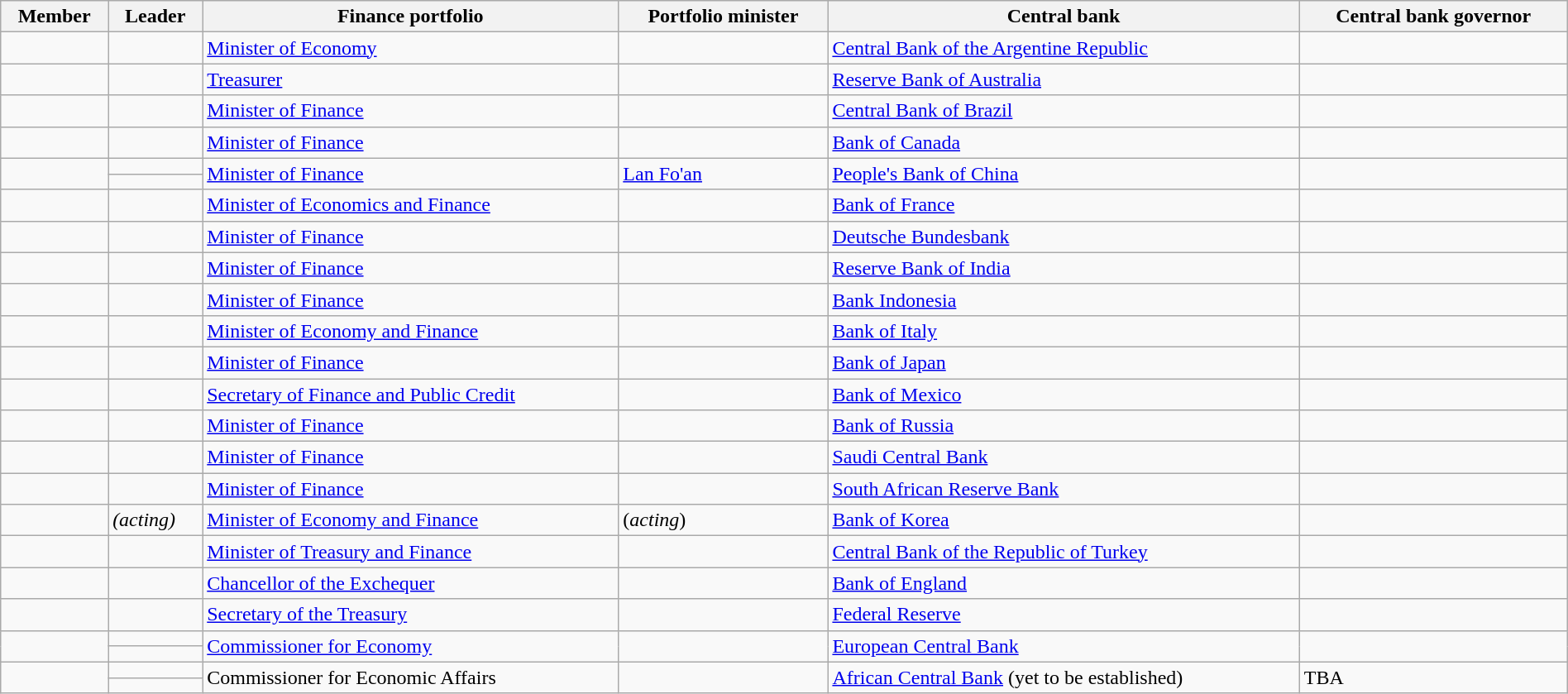<table class="wikitable sortable" style="width:100%;">
<tr>
<th>Member</th>
<th>Leader</th>
<th>Finance portfolio</th>
<th>Portfolio minister</th>
<th>Central bank</th>
<th>Central bank governor</th>
</tr>
<tr>
<td></td>
<td></td>
<td><a href='#'>Minister of Economy</a></td>
<td></td>
<td><a href='#'>Central Bank of the Argentine Republic</a></td>
<td></td>
</tr>
<tr g>
<td></td>
<td></td>
<td><a href='#'>Treasurer</a></td>
<td></td>
<td><a href='#'>Reserve Bank of Australia</a></td>
<td></td>
</tr>
<tr>
<td></td>
<td></td>
<td><a href='#'>Minister of Finance</a></td>
<td></td>
<td><a href='#'>Central Bank of Brazil</a></td>
<td></td>
</tr>
<tr>
<td></td>
<td></td>
<td><a href='#'>Minister of Finance</a></td>
<td></td>
<td><a href='#'>Bank of Canada</a></td>
<td></td>
</tr>
<tr>
<td rowspan="2"></td>
<td></td>
<td rowspan="2"><a href='#'>Minister of Finance</a></td>
<td rowspan="2"><a href='#'>Lan Fo'an</a></td>
<td rowspan="2"><a href='#'>People's Bank of China</a></td>
<td rowspan="2"></td>
</tr>
<tr>
<td></td>
</tr>
<tr>
<td></td>
<td></td>
<td><a href='#'>Minister of Economics and Finance</a></td>
<td></td>
<td><a href='#'>Bank of France</a></td>
<td></td>
</tr>
<tr>
<td></td>
<td></td>
<td><a href='#'>Minister of Finance</a></td>
<td></td>
<td><a href='#'>Deutsche Bundesbank</a></td>
<td></td>
</tr>
<tr>
<td></td>
<td></td>
<td><a href='#'>Minister of Finance</a></td>
<td></td>
<td><a href='#'>Reserve Bank of India</a></td>
<td></td>
</tr>
<tr>
<td></td>
<td></td>
<td><a href='#'>Minister of Finance</a></td>
<td></td>
<td><a href='#'>Bank Indonesia</a></td>
<td></td>
</tr>
<tr>
<td></td>
<td></td>
<td><a href='#'>Minister of Economy and Finance</a></td>
<td></td>
<td><a href='#'>Bank of Italy</a></td>
<td></td>
</tr>
<tr>
<td></td>
<td></td>
<td><a href='#'>Minister of Finance</a></td>
<td></td>
<td><a href='#'>Bank of Japan</a></td>
<td></td>
</tr>
<tr>
<td></td>
<td></td>
<td><a href='#'>Secretary of Finance and Public Credit</a></td>
<td></td>
<td><a href='#'>Bank of Mexico</a></td>
<td></td>
</tr>
<tr>
<td></td>
<td></td>
<td><a href='#'>Minister of Finance</a></td>
<td></td>
<td><a href='#'>Bank of Russia</a></td>
<td></td>
</tr>
<tr>
<td></td>
<td></td>
<td><a href='#'>Minister of Finance</a></td>
<td></td>
<td><a href='#'>Saudi Central Bank</a></td>
<td></td>
</tr>
<tr>
<td></td>
<td></td>
<td><a href='#'>Minister of Finance</a></td>
<td></td>
<td><a href='#'>South African Reserve Bank</a></td>
<td></td>
</tr>
<tr>
<td></td>
<td> <em>(acting)</em></td>
<td><a href='#'>Minister of Economy and Finance</a></td>
<td> (<em>acting</em>)</td>
<td><a href='#'>Bank of Korea</a></td>
<td></td>
</tr>
<tr>
<td></td>
<td></td>
<td><a href='#'>Minister of Treasury and Finance</a></td>
<td></td>
<td><a href='#'>Central Bank of the Republic of Turkey</a></td>
<td></td>
</tr>
<tr>
<td></td>
<td></td>
<td><a href='#'>Chancellor of the Exchequer</a></td>
<td></td>
<td><a href='#'>Bank of England</a></td>
<td></td>
</tr>
<tr>
<td></td>
<td></td>
<td><a href='#'>Secretary of the Treasury</a></td>
<td></td>
<td><a href='#'>Federal Reserve</a></td>
<td></td>
</tr>
<tr>
<td rowspan="2"></td>
<td></td>
<td rowspan="2"><a href='#'>Commissioner for Economy</a></td>
<td rowspan="2"></td>
<td rowspan="2"><a href='#'>European Central Bank</a></td>
<td rowspan="2"></td>
</tr>
<tr>
<td></td>
</tr>
<tr>
<td rowspan="2"></td>
<td></td>
<td rowspan="2">Commissioner for Economic Affairs</td>
<td rowspan="2"></td>
<td rowspan="2"><a href='#'>African Central Bank</a> (yet to be established)</td>
<td rowspan="2">TBA</td>
</tr>
<tr>
<td></td>
</tr>
</table>
